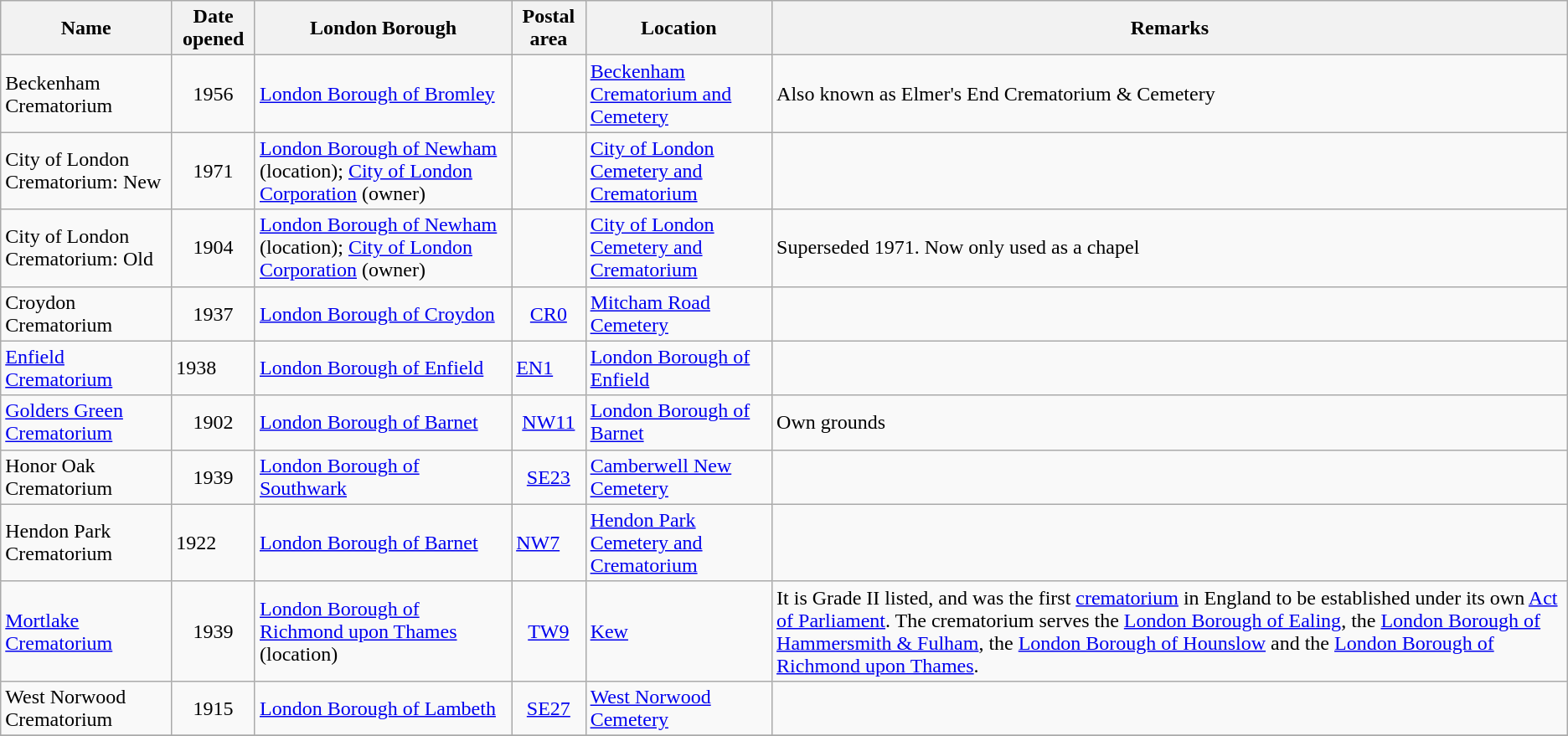<table class="wikitable sortable">
<tr>
<th>Name</th>
<th>Date opened</th>
<th>London Borough</th>
<th>Postal area</th>
<th>Location</th>
<th>Remarks</th>
</tr>
<tr>
<td>Beckenham Crematorium</td>
<td style="text-align:center">1956</td>
<td><a href='#'>London Borough of Bromley</a></td>
<td></td>
<td><a href='#'>Beckenham Crematorium and Cemetery</a></td>
<td>Also known as Elmer's End Crematorium & Cemetery</td>
</tr>
<tr>
<td>City of London Crematorium: New</td>
<td style="text-align:center">1971</td>
<td><a href='#'>London Borough of Newham</a> (location); <a href='#'>City of London Corporation</a> (owner)</td>
<td></td>
<td><a href='#'>City of London Cemetery and Crematorium</a></td>
<td></td>
</tr>
<tr>
<td>City of London Crematorium: Old</td>
<td style="text-align:center">1904</td>
<td><a href='#'>London Borough of Newham</a> (location); <a href='#'>City of London Corporation</a> (owner)</td>
<td></td>
<td><a href='#'>City of London Cemetery and Crematorium</a></td>
<td>Superseded 1971. Now only used as a chapel</td>
</tr>
<tr>
<td>Croydon Crematorium</td>
<td style="text-align:center">1937</td>
<td><a href='#'>London Borough of Croydon</a></td>
<td style="text-align:center"><a href='#'>CR0</a></td>
<td><a href='#'>Mitcham Road Cemetery</a></td>
<td></td>
</tr>
<tr>
<td><a href='#'>Enfield Crematorium</a></td>
<td>1938</td>
<td><a href='#'>London Borough of Enfield</a></td>
<td><a href='#'>EN1</a></td>
<td><a href='#'>London Borough of Enfield</a></td>
<td></td>
</tr>
<tr>
<td><a href='#'>Golders Green Crematorium</a></td>
<td style="text-align:center">1902</td>
<td><a href='#'>London Borough of Barnet</a></td>
<td style="text-align:center"><a href='#'>NW11</a></td>
<td><a href='#'>London Borough of Barnet</a></td>
<td>Own grounds</td>
</tr>
<tr>
<td>Honor Oak Crematorium</td>
<td style="text-align:center">1939</td>
<td><a href='#'>London Borough of Southwark</a></td>
<td style="text-align:center"><a href='#'>SE23</a></td>
<td><a href='#'>Camberwell New Cemetery</a></td>
<td></td>
</tr>
<tr>
<td>Hendon Park Crematorium</td>
<td>1922</td>
<td><a href='#'>London Borough of Barnet</a></td>
<td><a href='#'>NW7</a></td>
<td><a href='#'>Hendon Park Cemetery and Crematorium</a></td>
<td></td>
</tr>
<tr>
<td><a href='#'>Mortlake Crematorium</a></td>
<td style="text-align:center">1939</td>
<td><a href='#'>London Borough of Richmond upon Thames</a> (location)</td>
<td style="text-align:center"><a href='#'>TW9</a></td>
<td><a href='#'>Kew</a></td>
<td>It is Grade II listed, and was the first <a href='#'>crematorium</a> in England to be established under its own <a href='#'>Act of Parliament</a>. The crematorium serves the <a href='#'>London Borough of Ealing</a>,  the <a href='#'>London Borough of Hammersmith & Fulham</a>, the <a href='#'>London Borough of Hounslow</a> and the <a href='#'>London Borough of Richmond upon Thames</a>.</td>
</tr>
<tr>
<td>West Norwood Crematorium</td>
<td style="text-align:center">1915</td>
<td><a href='#'>London Borough of Lambeth</a></td>
<td style="text-align:center"><a href='#'>SE27</a></td>
<td><a href='#'>West Norwood Cemetery</a></td>
<td></td>
</tr>
<tr>
</tr>
</table>
